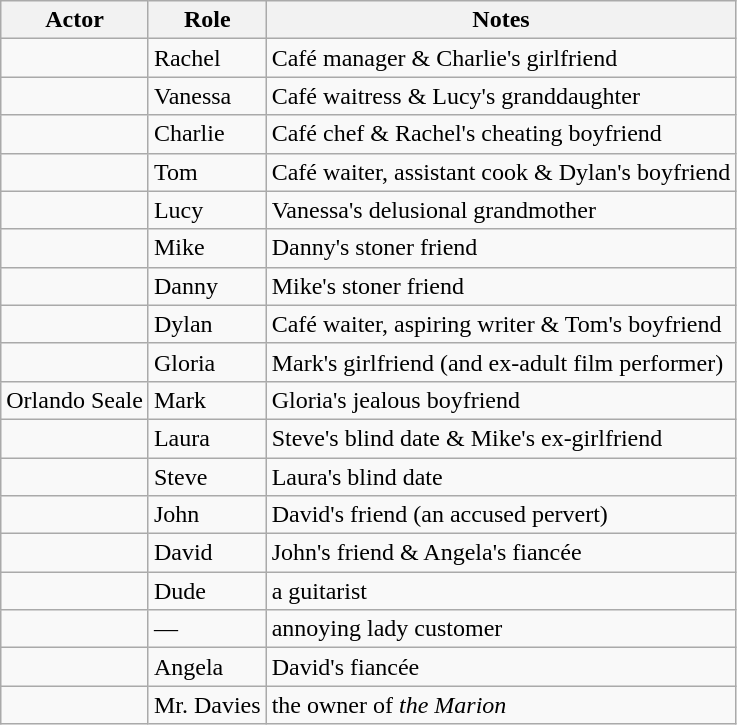<table class="sortable wikitable">
<tr>
<th>Actor</th>
<th>Role</th>
<th>Notes</th>
</tr>
<tr>
<td></td>
<td>Rachel</td>
<td>Café manager & Charlie's girlfriend</td>
</tr>
<tr>
<td></td>
<td>Vanessa</td>
<td>Café waitress & Lucy's granddaughter</td>
</tr>
<tr>
<td></td>
<td>Charlie</td>
<td>Café chef & Rachel's cheating boyfriend</td>
</tr>
<tr>
<td></td>
<td>Tom</td>
<td>Café waiter, assistant cook & Dylan's boyfriend</td>
</tr>
<tr>
<td></td>
<td>Lucy</td>
<td>Vanessa's delusional grandmother</td>
</tr>
<tr>
<td></td>
<td>Mike</td>
<td>Danny's stoner friend</td>
</tr>
<tr>
<td></td>
<td>Danny</td>
<td>Mike's stoner friend</td>
</tr>
<tr>
<td></td>
<td>Dylan</td>
<td>Café waiter, aspiring writer & Tom's boyfriend</td>
</tr>
<tr>
<td></td>
<td>Gloria</td>
<td>Mark's girlfriend (and ex-adult film performer)</td>
</tr>
<tr>
<td>Orlando Seale</td>
<td>Mark</td>
<td>Gloria's jealous boyfriend</td>
</tr>
<tr>
<td></td>
<td>Laura</td>
<td>Steve's blind date & Mike's ex-girlfriend</td>
</tr>
<tr>
<td></td>
<td>Steve</td>
<td>Laura's blind date</td>
</tr>
<tr>
<td></td>
<td>John</td>
<td>David's friend (an accused pervert)</td>
</tr>
<tr>
<td></td>
<td>David</td>
<td>John's friend & Angela's fiancée</td>
</tr>
<tr>
<td></td>
<td>Dude</td>
<td>a guitarist</td>
</tr>
<tr>
<td></td>
<td>—</td>
<td>annoying lady customer</td>
</tr>
<tr>
<td></td>
<td>Angela</td>
<td>David's fiancée</td>
</tr>
<tr>
<td></td>
<td>Mr. Davies</td>
<td>the owner of <em>the Marion</em></td>
</tr>
</table>
